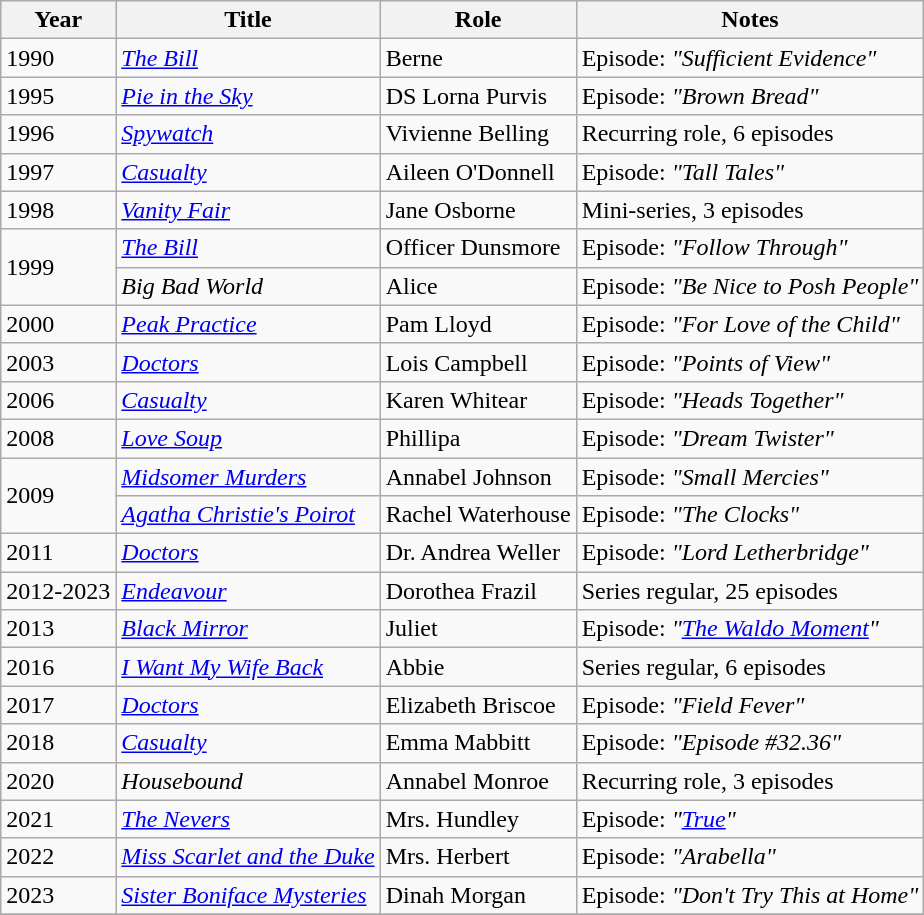<table class="wikitable sortable">
<tr>
<th>Year</th>
<th>Title</th>
<th>Role</th>
<th>Notes</th>
</tr>
<tr>
<td>1990</td>
<td data-sort-value="Bill, The"><em><a href='#'>The Bill</a></em></td>
<td>Berne</td>
<td>Episode: <em>"Sufficient Evidence"</em></td>
</tr>
<tr>
<td>1995</td>
<td><em><a href='#'>Pie in the Sky</a></em></td>
<td>DS Lorna Purvis</td>
<td>Episode: <em>"Brown Bread"</em></td>
</tr>
<tr>
<td>1996</td>
<td><em><a href='#'>Spywatch</a></em></td>
<td>Vivienne Belling</td>
<td>Recurring role, 6 episodes</td>
</tr>
<tr>
<td>1997</td>
<td><em><a href='#'>Casualty</a></em></td>
<td>Aileen O'Donnell</td>
<td>Episode: <em>"Tall Tales"</em></td>
</tr>
<tr>
<td>1998</td>
<td><em><a href='#'>Vanity Fair</a></em></td>
<td>Jane Osborne</td>
<td>Mini-series, 3 episodes</td>
</tr>
<tr>
<td rowspan="2">1999</td>
<td data-sort-value="Bill, The"><em><a href='#'>The Bill</a></em></td>
<td>Officer Dunsmore</td>
<td>Episode: <em>"Follow Through"</em></td>
</tr>
<tr>
<td><em>Big Bad World</em></td>
<td>Alice</td>
<td>Episode: <em>"Be Nice to Posh People"</em></td>
</tr>
<tr>
<td>2000</td>
<td><em><a href='#'>Peak Practice</a></em></td>
<td>Pam Lloyd</td>
<td>Episode: <em>"For Love of the Child"</em></td>
</tr>
<tr>
<td>2003</td>
<td><em><a href='#'>Doctors</a></em></td>
<td>Lois Campbell</td>
<td>Episode: <em>"Points of View"</em></td>
</tr>
<tr>
<td>2006</td>
<td><em><a href='#'>Casualty</a></em></td>
<td>Karen Whitear</td>
<td>Episode: <em>"Heads Together"</em></td>
</tr>
<tr>
<td>2008</td>
<td><em><a href='#'>Love Soup</a></em></td>
<td>Phillipa</td>
<td>Episode: <em>"Dream Twister"</em></td>
</tr>
<tr>
<td rowspan="2">2009</td>
<td><em><a href='#'>Midsomer Murders</a></em></td>
<td>Annabel Johnson</td>
<td>Episode: <em>"Small Mercies"</em></td>
</tr>
<tr>
<td><em><a href='#'>Agatha Christie's Poirot</a></em></td>
<td>Rachel Waterhouse</td>
<td>Episode: <em>"The Clocks"</em></td>
</tr>
<tr>
<td>2011</td>
<td><em><a href='#'>Doctors</a></em></td>
<td>Dr. Andrea Weller</td>
<td>Episode: <em>"Lord Letherbridge"</em></td>
</tr>
<tr>
<td>2012-2023</td>
<td><em><a href='#'>Endeavour</a></em></td>
<td>Dorothea Frazil</td>
<td>Series regular, 25 episodes</td>
</tr>
<tr>
<td>2013</td>
<td><em><a href='#'>Black Mirror</a></em></td>
<td>Juliet</td>
<td>Episode: <em>"<a href='#'>The Waldo Moment</a>"</em></td>
</tr>
<tr>
<td>2016</td>
<td><em><a href='#'>I Want My Wife Back</a></em></td>
<td>Abbie</td>
<td>Series regular, 6 episodes</td>
</tr>
<tr>
<td>2017</td>
<td><em><a href='#'>Doctors</a></em></td>
<td>Elizabeth Briscoe</td>
<td>Episode: <em>"Field Fever"</em></td>
</tr>
<tr>
<td>2018</td>
<td><em><a href='#'>Casualty</a></em></td>
<td>Emma Mabbitt</td>
<td>Episode: <em>"Episode #32.36"</em></td>
</tr>
<tr>
<td>2020</td>
<td><em>Housebound</em></td>
<td>Annabel Monroe</td>
<td>Recurring role, 3 episodes</td>
</tr>
<tr>
<td>2021</td>
<td data-sort-value="Nevers, The"><em><a href='#'>The Nevers</a></em></td>
<td>Mrs. Hundley</td>
<td>Episode: <em>"<a href='#'>True</a>"</em></td>
</tr>
<tr>
<td>2022</td>
<td><em><a href='#'>Miss Scarlet and the Duke</a></em></td>
<td>Mrs. Herbert</td>
<td>Episode: <em>"Arabella"</em></td>
</tr>
<tr>
<td>2023</td>
<td><em><a href='#'>Sister Boniface Mysteries</a></em></td>
<td>Dinah Morgan</td>
<td>Episode: <em>"Don't Try This at Home"</em></td>
</tr>
<tr>
</tr>
</table>
